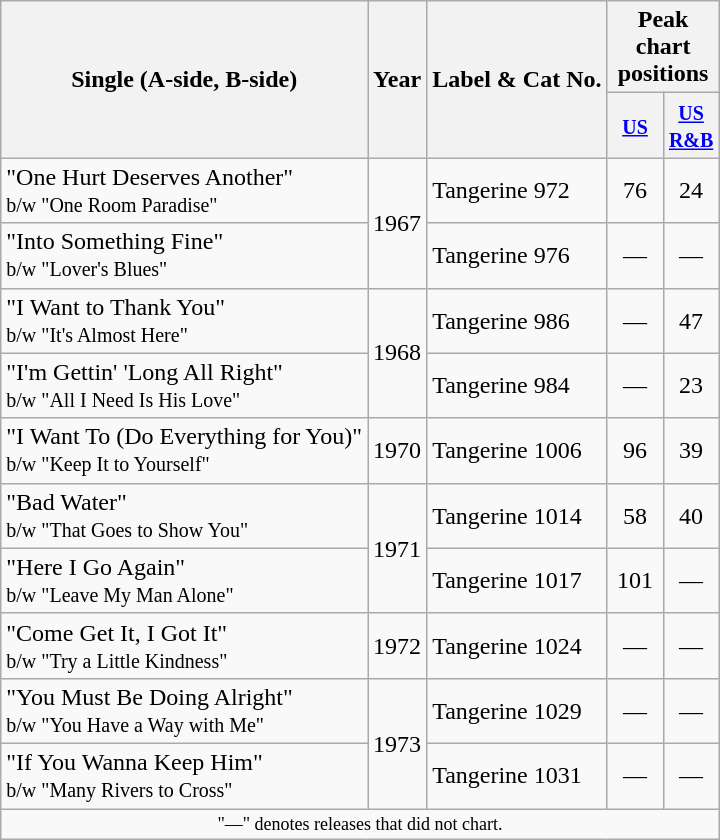<table class="wikitable">
<tr>
<th scope="col" rowspan="2">Single (A-side, B-side)</th>
<th scope="col" rowspan="2">Year</th>
<th scope="col" rowspan="2">Label & Cat No.</th>
<th scope="col" colspan="2">Peak chart positions</th>
</tr>
<tr>
<th style="width:30px;"><small><a href='#'>US</a></small><br></th>
<th style="width:30px;"><small><a href='#'>US R&B</a></small><br></th>
</tr>
<tr>
<td>"One Hurt Deserves Another"<br><small>b/w "One Room Paradise"</small></td>
<td rowspan="2">1967</td>
<td>Tangerine 972</td>
<td align=center>76</td>
<td align=center>24</td>
</tr>
<tr>
<td>"Into Something Fine"<br><small>b/w "Lover's Blues"</small></td>
<td>Tangerine 976</td>
<td align=center>—</td>
<td align=center>—</td>
</tr>
<tr>
<td>"I Want to Thank You"<br><small>b/w "It's Almost Here"</small></td>
<td rowspan="2">1968</td>
<td>Tangerine 986</td>
<td align=center>—</td>
<td align=center>47</td>
</tr>
<tr>
<td>"I'm Gettin' 'Long All Right"<br><small>b/w "All I Need Is His Love"</small></td>
<td>Tangerine 984</td>
<td align=center>—</td>
<td align=center>23</td>
</tr>
<tr>
<td>"I Want To (Do Everything for You)"<br><small>b/w "Keep It to Yourself"</small></td>
<td>1970</td>
<td>Tangerine 1006</td>
<td align=center>96</td>
<td align=center>39</td>
</tr>
<tr>
<td>"Bad Water"<br><small>b/w "That Goes to Show You"</small></td>
<td rowspan="2">1971</td>
<td>Tangerine 1014</td>
<td align=center>58</td>
<td align=center>40</td>
</tr>
<tr>
<td>"Here I Go Again"<br><small>b/w "Leave My Man Alone"</small></td>
<td>Tangerine 1017</td>
<td align=center>101</td>
<td align=center>—</td>
</tr>
<tr>
<td>"Come Get It, I Got It"<br><small>b/w "Try a Little Kindness"</small></td>
<td>1972</td>
<td>Tangerine 1024</td>
<td align=center>—</td>
<td align=center>—</td>
</tr>
<tr>
<td>"You Must Be Doing Alright"<br><small>b/w "You Have a Way with Me"</small></td>
<td rowspan="2">1973</td>
<td>Tangerine 1029</td>
<td align=center>—</td>
<td align=center>—</td>
</tr>
<tr>
<td>"If You Wanna Keep Him"<br><small>b/w "Many Rivers to Cross"</small></td>
<td>Tangerine 1031</td>
<td align=center>—</td>
<td align=center>—</td>
</tr>
<tr>
<td colspan="7" style="text-align:center; font-size:9pt;">"—" denotes releases that did not chart.</td>
</tr>
</table>
